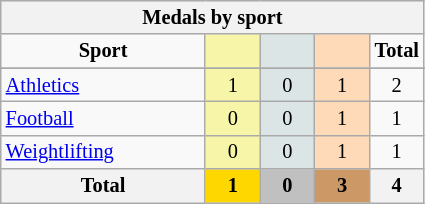<table class="wikitable" style="font-size:85%; text-align:center;">
<tr style="background:#efefef;">
<th colspan=5>Medals by sport</th>
</tr>
<tr>
<td width=130><strong>Sport</strong></td>
<td width=30 style="background:#f7f6a8;"></td>
<td width=30 style="background:#dce5e5;"></td>
<td width=30 style="background:#ffdab9;"></td>
<td width=30><strong>Total</strong></td>
</tr>
<tr>
</tr>
<tr>
<td align=left> <a href='#'>Athletics</a></td>
<td style="background:#F7F6A8;">1</td>
<td style="background:#DCE5E5;">0</td>
<td style="background:#FFDAB9;">1</td>
<td>2</td>
</tr>
<tr>
<td align=left> <a href='#'>Football</a></td>
<td style="background:#F7F6A8;">0</td>
<td style="background:#DCE5E5;">0</td>
<td style="background:#FFDAB9;">1</td>
<td>1</td>
</tr>
<tr>
<td align=left> <a href='#'>Weightlifting</a></td>
<td style="background:#F7F6A8;">0</td>
<td style="background:#DCE5E5;">0</td>
<td style="background:#FFDAB9;">1</td>
<td>1</td>
</tr>
<tr>
<th>Total</th>
<th style="background:gold;">1</th>
<th style="background:silver;">0</th>
<th style="background:#c96;">3</th>
<th>4</th>
</tr>
</table>
